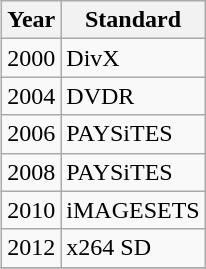<table class="wikitable" style="text-align: left; float: right; margin: auto 0.5em">
<tr>
<th scope="col">Year</th>
<th scope="col">Standard</th>
</tr>
<tr>
<td>2000</td>
<td>DivX</td>
</tr>
<tr>
<td>2004</td>
<td>DVDR</td>
</tr>
<tr>
<td>2006</td>
<td>PAYSiTES</td>
</tr>
<tr>
<td>2008</td>
<td>PAYSiTES</td>
</tr>
<tr>
<td>2010</td>
<td>iMAGESETS</td>
</tr>
<tr>
<td>2012</td>
<td>x264 SD</td>
</tr>
<tr>
</tr>
</table>
